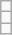<table class="wikitable">
<tr>
<td></td>
</tr>
<tr>
<td></td>
</tr>
<tr>
<td></td>
</tr>
</table>
